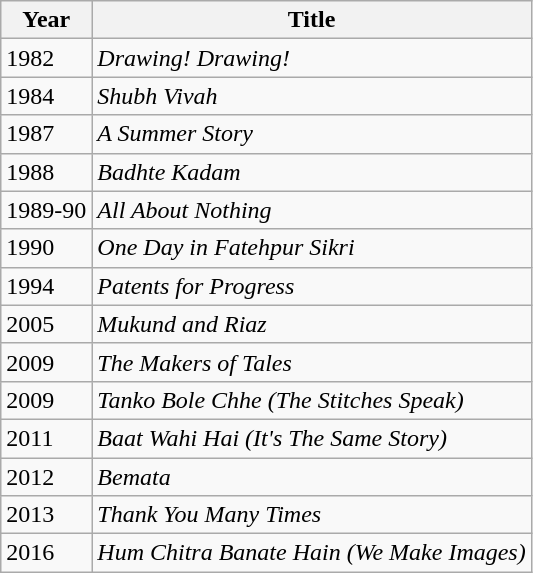<table class="wikitable">
<tr>
<th>Year</th>
<th>Title</th>
</tr>
<tr>
<td>1982</td>
<td><em>Drawing! Drawing!</em></td>
</tr>
<tr>
<td>1984</td>
<td><em>Shubh Vivah</em></td>
</tr>
<tr>
<td>1987</td>
<td><em>A Summer Story</em></td>
</tr>
<tr>
<td>1988</td>
<td><em>Badhte Kadam</em></td>
</tr>
<tr>
<td>1989-90</td>
<td><em>All About Nothing</em></td>
</tr>
<tr>
<td>1990</td>
<td><em>One Day in Fatehpur Sikri</em></td>
</tr>
<tr>
<td>1994</td>
<td><em>Patents for Progress</em></td>
</tr>
<tr>
<td>2005</td>
<td><em>Mukund and Riaz</em></td>
</tr>
<tr>
<td>2009</td>
<td><em>The Makers of Tales</em></td>
</tr>
<tr>
<td>2009</td>
<td><em>Tanko Bole Chhe (The Stitches Speak)</em></td>
</tr>
<tr>
<td>2011</td>
<td><em>Baat Wahi Hai (It's The Same Story)</em></td>
</tr>
<tr>
<td>2012</td>
<td><em>Bemata</em></td>
</tr>
<tr>
<td>2013</td>
<td><em>Thank You Many Times</em></td>
</tr>
<tr>
<td>2016</td>
<td><em>Hum Chitra Banate Hain (We Make Images)</em></td>
</tr>
</table>
